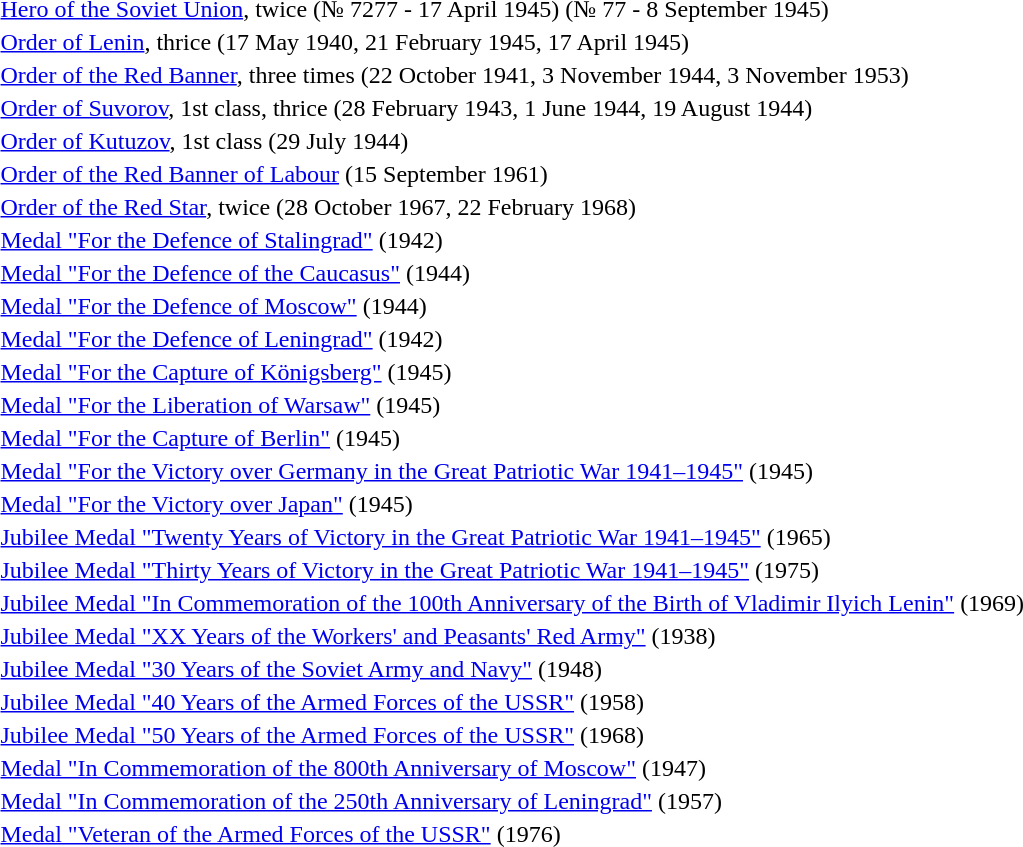<table>
<tr>
<td> </td>
<td><a href='#'>Hero of the Soviet Union</a>, twice (№ 7277 - 17 April 1945) (№ 77 - 8 September 1945)</td>
</tr>
<tr>
<td></td>
<td><a href='#'>Order of Lenin</a>, thrice (17 May 1940, 21 February 1945, 17 April 1945)</td>
</tr>
<tr>
<td></td>
<td><a href='#'>Order of the Red Banner</a>, three times (22 October 1941, 3 November 1944, 3 November 1953)</td>
</tr>
<tr>
<td></td>
<td><a href='#'>Order of Suvorov</a>, 1st class, thrice (28 February 1943, 1 June 1944, 19 August 1944)</td>
</tr>
<tr>
<td></td>
<td><a href='#'>Order of Kutuzov</a>, 1st class (29 July 1944)</td>
</tr>
<tr>
<td></td>
<td><a href='#'>Order of the Red Banner of Labour</a> (15 September 1961)</td>
</tr>
<tr>
<td></td>
<td><a href='#'>Order of the Red Star</a>, twice (28 October 1967, 22 February 1968)</td>
</tr>
<tr>
<td></td>
<td><a href='#'>Medal "For the Defence of Stalingrad"</a> (1942)</td>
</tr>
<tr>
<td></td>
<td><a href='#'>Medal "For the Defence of the Caucasus"</a> (1944)</td>
</tr>
<tr>
<td></td>
<td><a href='#'>Medal "For the Defence of Moscow"</a> (1944)</td>
</tr>
<tr>
<td></td>
<td><a href='#'>Medal "For the Defence of Leningrad"</a> (1942)</td>
</tr>
<tr>
<td></td>
<td><a href='#'>Medal "For the Capture of Königsberg"</a> (1945)</td>
</tr>
<tr>
<td></td>
<td><a href='#'>Medal "For the Liberation of Warsaw"</a> (1945)</td>
</tr>
<tr>
<td></td>
<td><a href='#'>Medal "For the Capture of Berlin"</a> (1945)</td>
</tr>
<tr>
<td></td>
<td><a href='#'>Medal "For the Victory over Germany in the Great Patriotic War 1941–1945"</a> (1945)</td>
</tr>
<tr>
<td></td>
<td><a href='#'>Medal "For the Victory over Japan"</a> (1945)</td>
</tr>
<tr>
<td></td>
<td><a href='#'>Jubilee Medal "Twenty Years of Victory in the Great Patriotic War 1941–1945"</a> (1965)</td>
</tr>
<tr>
<td></td>
<td><a href='#'>Jubilee Medal "Thirty Years of Victory in the Great Patriotic War 1941–1945"</a> (1975)</td>
</tr>
<tr>
<td></td>
<td><a href='#'>Jubilee Medal "In Commemoration of the 100th Anniversary of the Birth of Vladimir Ilyich Lenin"</a> (1969)</td>
</tr>
<tr>
<td></td>
<td><a href='#'>Jubilee Medal "XX Years of the Workers' and Peasants' Red Army"</a> (1938)</td>
</tr>
<tr>
<td></td>
<td><a href='#'>Jubilee Medal "30 Years of the Soviet Army and Navy"</a> (1948)</td>
</tr>
<tr>
<td></td>
<td><a href='#'>Jubilee Medal "40 Years of the Armed Forces of the USSR"</a> (1958)</td>
</tr>
<tr>
<td></td>
<td><a href='#'>Jubilee Medal "50 Years of the Armed Forces of the USSR"</a> (1968)</td>
</tr>
<tr>
<td></td>
<td><a href='#'>Medal "In Commemoration of the 800th Anniversary of Moscow"</a> (1947)</td>
</tr>
<tr>
<td></td>
<td><a href='#'>Medal "In Commemoration of the 250th Anniversary of Leningrad"</a> (1957)</td>
</tr>
<tr>
<td></td>
<td><a href='#'>Medal "Veteran of the Armed Forces of the USSR"</a> (1976)</td>
</tr>
<tr>
</tr>
</table>
